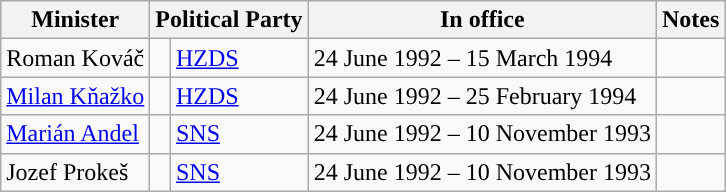<table class="wikitable">
<tr>
<th>Minister</th>
<th colspan="2">Political Party</th>
<th>In office</th>
<th>Notes</th>
</tr>
<tr>
<td>Roman Kováč</td>
<td style="background-color: "></td>
<td><a href='#'>HZDS</a></td>
<td>24 June 1992 – 15 March 1994</td>
<td></td>
</tr>
<tr>
<td><a href='#'>Milan Kňažko</a></td>
<td style="background-color: "></td>
<td><a href='#'>HZDS</a></td>
<td>24 June 1992 – 25 February 1994</td>
<td></td>
</tr>
<tr>
<td><a href='#'>Marián Andel</a></td>
<td style="background-color: "></td>
<td><a href='#'>SNS</a></td>
<td>24 June 1992 – 10 November 1993</td>
<td></td>
</tr>
<tr>
<td>Jozef Prokeš</td>
<td style="background-color: "></td>
<td><a href='#'>SNS</a></td>
<td>24 June 1992 – 10 November 1993</td>
<td></td>
</tr>
</table>
